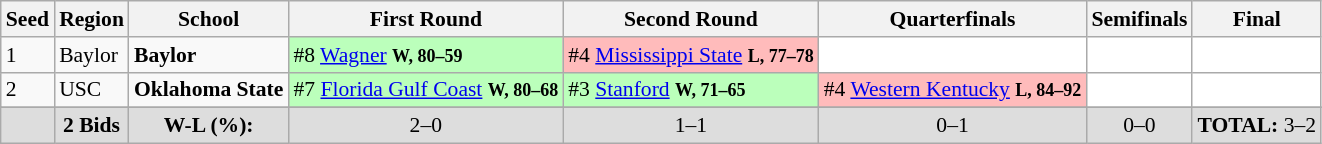<table class="sortable wikitable" style="white-space:nowrap; font-size:90%;">
<tr>
<th>Seed</th>
<th>Region</th>
<th>School</th>
<th>First Round</th>
<th>Second Round</th>
<th>Quarterfinals</th>
<th>Semifinals</th>
<th>Final</th>
</tr>
<tr>
<td>1</td>
<td>Baylor</td>
<td><strong>Baylor</strong></td>
<td style="background:#bfb;">#8 <a href='#'>Wagner</a> <strong><small>W, 80–59</small></strong></td>
<td style="background:#fbb;">#4 <a href='#'>Mississippi State</a> <strong><small>L, 77–78</small></strong></td>
<td style="background:#fff;"></td>
<td style="background:#fff;"></td>
<td style="background:#fff;"></td>
</tr>
<tr>
<td>2</td>
<td>USC</td>
<td><strong>Oklahoma State</strong></td>
<td style="background:#bfb;">#7 <a href='#'>Florida Gulf Coast</a> <strong><small>W, 80–68</small></strong></td>
<td style="background:#bfb;">#3 <a href='#'>Stanford</a> <strong><small>W, 71–65</small></strong></td>
<td style="background:#fbb;">#4 <a href='#'>Western Kentucky</a> <strong><small>L, 84–92</small></strong></td>
<td style="background:#fff;"></td>
<td style="background:#fff;"></td>
</tr>
<tr>
</tr>
<tr class="sortbottom"  style="text-align:center; background:#ddd;">
<td></td>
<td><strong>2 Bids</strong></td>
<td><strong>W-L (%):</strong></td>
<td>2–0 </td>
<td>1–1 </td>
<td>0–1 </td>
<td>0–0 </td>
<td><strong>TOTAL:</strong> 3–2 </td>
</tr>
</table>
